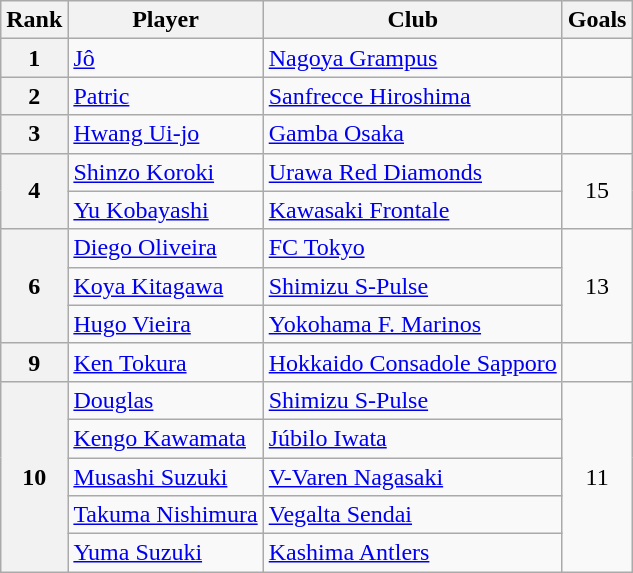<table class="wikitable" style="text-align:central">
<tr>
<th>Rank</th>
<th>Player</th>
<th>Club</th>
<th>Goals</th>
</tr>
<tr>
<th>1</th>
<td> <a href='#'>Jô</a></td>
<td><a href='#'>Nagoya Grampus</a></td>
<td></td>
</tr>
<tr>
<th>2</th>
<td> <a href='#'>Patric</a></td>
<td><a href='#'>Sanfrecce Hiroshima</a></td>
<td></td>
</tr>
<tr>
<th>3</th>
<td> <a href='#'>Hwang Ui-jo</a></td>
<td><a href='#'>Gamba Osaka</a></td>
<td></td>
</tr>
<tr>
<th rowspan=2>4</th>
<td> <a href='#'>Shinzo Koroki</a></td>
<td><a href='#'>Urawa Red Diamonds</a></td>
<td rowspan=2 align=center>15</td>
</tr>
<tr>
<td> <a href='#'>Yu Kobayashi</a></td>
<td><a href='#'>Kawasaki Frontale</a></td>
</tr>
<tr>
<th rowspan=3>6</th>
<td> <a href='#'>Diego Oliveira</a></td>
<td><a href='#'>FC Tokyo</a></td>
<td rowspan=3 align=center>13</td>
</tr>
<tr>
<td> <a href='#'>Koya Kitagawa</a></td>
<td><a href='#'>Shimizu S-Pulse</a></td>
</tr>
<tr>
<td> <a href='#'>Hugo Vieira</a></td>
<td><a href='#'>Yokohama F. Marinos</a></td>
</tr>
<tr>
<th>9</th>
<td> <a href='#'>Ken Tokura</a></td>
<td><a href='#'>Hokkaido Consadole Sapporo</a></td>
<td></td>
</tr>
<tr>
<th rowspan=5>10</th>
<td> <a href='#'>Douglas</a></td>
<td><a href='#'>Shimizu S-Pulse</a></td>
<td rowspan=5 align=center>11</td>
</tr>
<tr>
<td> <a href='#'>Kengo Kawamata</a></td>
<td><a href='#'>Júbilo Iwata</a></td>
</tr>
<tr>
<td> <a href='#'>Musashi Suzuki</a></td>
<td><a href='#'>V-Varen Nagasaki</a></td>
</tr>
<tr>
<td> <a href='#'>Takuma Nishimura</a></td>
<td><a href='#'>Vegalta Sendai</a></td>
</tr>
<tr>
<td> <a href='#'>Yuma Suzuki</a></td>
<td><a href='#'>Kashima Antlers</a></td>
</tr>
</table>
